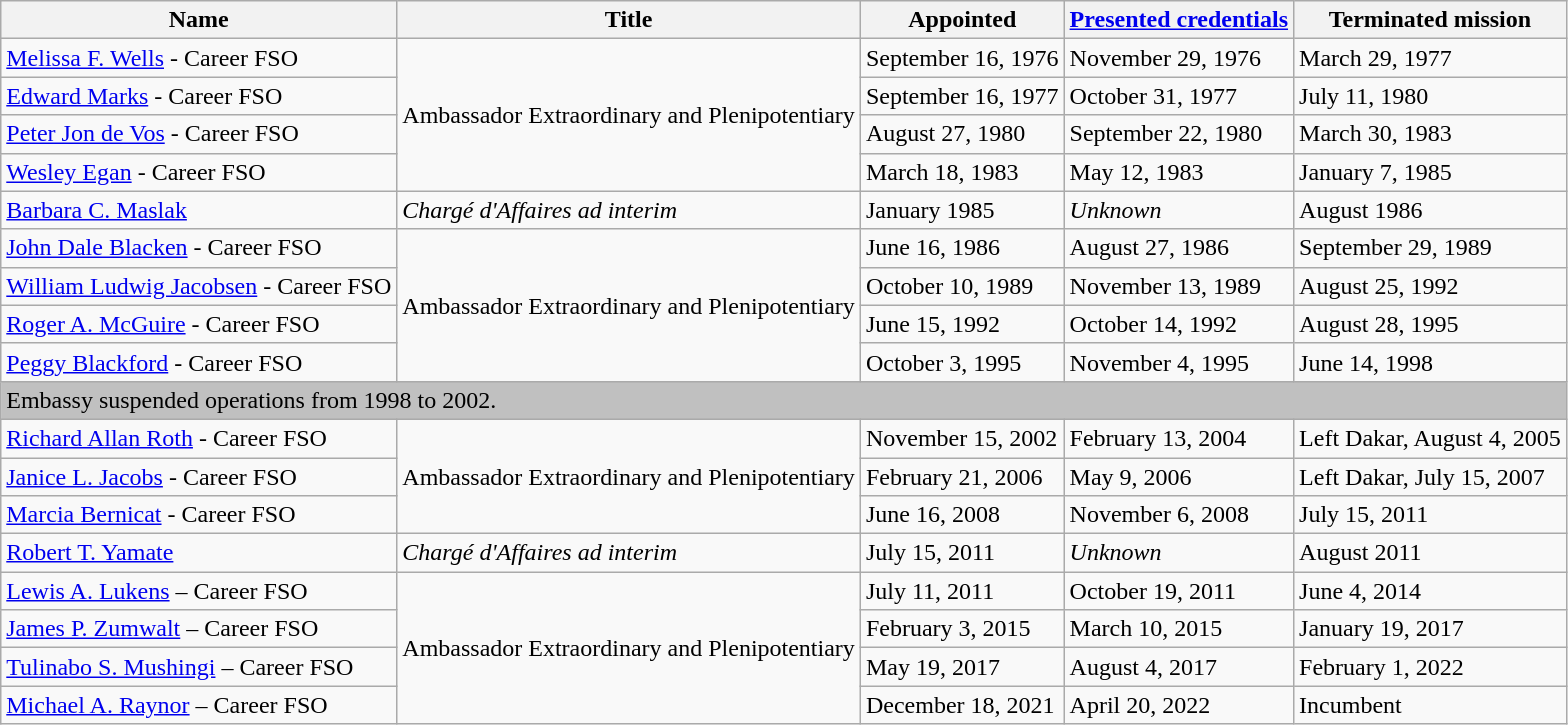<table class="wikitable">
<tr>
<th>Name</th>
<th>Title</th>
<th>Appointed</th>
<th><a href='#'>Presented credentials</a></th>
<th>Terminated mission</th>
</tr>
<tr>
<td><a href='#'>Melissa F. Wells</a> - Career FSO</td>
<td rowspan="4">Ambassador Extraordinary and Plenipotentiary</td>
<td>September 16, 1976</td>
<td>November 29, 1976</td>
<td>March 29, 1977</td>
</tr>
<tr>
<td><a href='#'>Edward Marks</a> - Career FSO</td>
<td>September 16, 1977</td>
<td>October 31, 1977</td>
<td>July 11, 1980</td>
</tr>
<tr>
<td><a href='#'>Peter Jon de Vos</a> - Career FSO</td>
<td>August 27, 1980</td>
<td>September 22, 1980</td>
<td>March 30, 1983</td>
</tr>
<tr>
<td><a href='#'>Wesley Egan</a> - Career FSO</td>
<td>March 18, 1983</td>
<td>May 12, 1983</td>
<td>January 7, 1985</td>
</tr>
<tr>
<td><a href='#'>Barbara C. Maslak</a></td>
<td><em>Chargé d'Affaires ad interim</em></td>
<td>January 1985</td>
<td><em>Unknown</em></td>
<td>August 1986</td>
</tr>
<tr>
<td><a href='#'>John Dale Blacken</a> - Career FSO</td>
<td rowspan="4">Ambassador Extraordinary and Plenipotentiary</td>
<td>June 16, 1986</td>
<td>August 27, 1986</td>
<td>September 29, 1989</td>
</tr>
<tr>
<td><a href='#'>William Ludwig Jacobsen</a> - Career FSO</td>
<td>October 10, 1989</td>
<td>November 13, 1989</td>
<td>August 25, 1992</td>
</tr>
<tr>
<td><a href='#'>Roger A. McGuire</a> - Career FSO</td>
<td>June 15, 1992</td>
<td>October 14, 1992</td>
<td>August 28, 1995</td>
</tr>
<tr>
<td><a href='#'>Peggy Blackford</a> - Career FSO</td>
<td>October 3, 1995</td>
<td>November 4, 1995</td>
<td>June 14, 1998</td>
</tr>
<tr>
<td colspan="6" style="background: silver;">Embassy suspended operations from 1998 to 2002.</td>
</tr>
<tr>
<td><a href='#'>Richard Allan Roth</a> - Career FSO</td>
<td rowspan="3">Ambassador Extraordinary and Plenipotentiary</td>
<td>November 15, 2002</td>
<td>February 13, 2004</td>
<td>Left Dakar, August 4, 2005</td>
</tr>
<tr>
<td><a href='#'>Janice L. Jacobs</a> - Career FSO</td>
<td>February 21, 2006</td>
<td>May 9, 2006</td>
<td>Left Dakar, July 15, 2007</td>
</tr>
<tr>
<td><a href='#'>Marcia Bernicat</a> - Career FSO</td>
<td>June 16, 2008</td>
<td>November 6, 2008</td>
<td>July 15, 2011</td>
</tr>
<tr>
<td><a href='#'>Robert T. Yamate</a></td>
<td><em>Chargé d'Affaires ad interim</em></td>
<td>July 15, 2011</td>
<td><em>Unknown</em></td>
<td>August 2011</td>
</tr>
<tr>
<td><a href='#'>Lewis A. Lukens</a> – Career FSO</td>
<td rowspan="4">Ambassador Extraordinary and Plenipotentiary</td>
<td>July 11, 2011</td>
<td>October 19, 2011</td>
<td>June 4, 2014</td>
</tr>
<tr>
<td><a href='#'>James P. Zumwalt</a> – Career FSO</td>
<td>February 3, 2015</td>
<td>March 10, 2015</td>
<td>January 19, 2017</td>
</tr>
<tr>
<td><a href='#'>Tulinabo S. Mushingi</a> – Career FSO</td>
<td>May 19, 2017</td>
<td>August 4, 2017</td>
<td>February 1, 2022</td>
</tr>
<tr>
<td><a href='#'>Michael A. Raynor</a> – Career FSO</td>
<td>December 18, 2021</td>
<td>April 20, 2022</td>
<td>Incumbent</td>
</tr>
</table>
